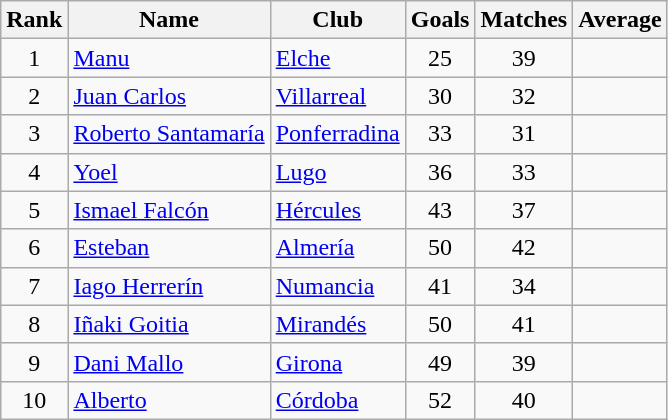<table class="wikitable" style="text-align:center">
<tr>
<th>Rank</th>
<th>Name</th>
<th>Club</th>
<th>Goals</th>
<th>Matches</th>
<th>Average</th>
</tr>
<tr>
<td>1</td>
<td align="left"> <a href='#'>Manu</a></td>
<td align="left"><a href='#'>Elche</a></td>
<td>25</td>
<td>39</td>
<td></td>
</tr>
<tr>
<td>2</td>
<td align="left"> <a href='#'>Juan Carlos</a></td>
<td align="left"><a href='#'>Villarreal</a></td>
<td>30</td>
<td>32</td>
<td></td>
</tr>
<tr>
<td>3</td>
<td align="left"> <a href='#'>Roberto Santamaría</a></td>
<td align="left"><a href='#'>Ponferradina</a></td>
<td>33</td>
<td>31</td>
<td></td>
</tr>
<tr>
<td>4</td>
<td align="left"> <a href='#'>Yoel</a></td>
<td align="left"><a href='#'>Lugo</a></td>
<td>36</td>
<td>33</td>
<td></td>
</tr>
<tr>
<td>5</td>
<td align="left"> <a href='#'>Ismael Falcón</a></td>
<td align="left"><a href='#'>Hércules</a></td>
<td>43</td>
<td>37</td>
<td></td>
</tr>
<tr>
<td>6</td>
<td align="left"> <a href='#'>Esteban</a></td>
<td align="left"><a href='#'>Almería</a></td>
<td>50</td>
<td>42</td>
<td></td>
</tr>
<tr>
<td>7</td>
<td align="left"> <a href='#'>Iago Herrerín</a></td>
<td align="left"><a href='#'>Numancia</a></td>
<td>41</td>
<td>34</td>
<td></td>
</tr>
<tr>
<td>8</td>
<td align="left"> <a href='#'>Iñaki Goitia</a></td>
<td align="left"><a href='#'>Mirandés</a></td>
<td>50</td>
<td>41</td>
<td></td>
</tr>
<tr>
<td>9</td>
<td align="left"> <a href='#'>Dani Mallo</a></td>
<td align="left"><a href='#'>Girona</a></td>
<td>49</td>
<td>39</td>
<td></td>
</tr>
<tr>
<td>10</td>
<td align="left"> <a href='#'>Alberto</a></td>
<td align="left"><a href='#'>Córdoba</a></td>
<td>52</td>
<td>40</td>
<td></td>
</tr>
</table>
